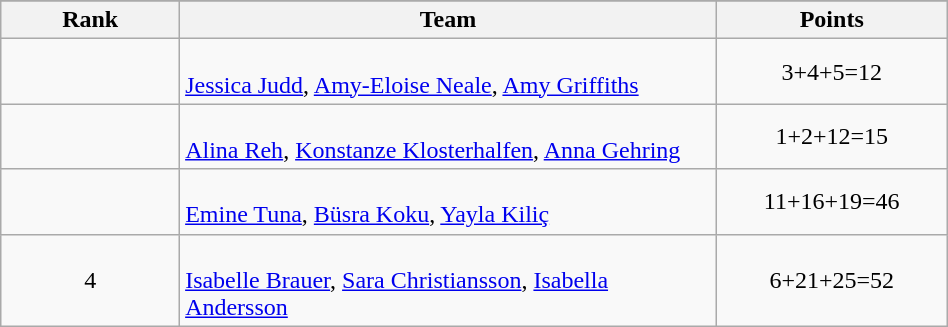<table class="wikitable" style="text-align:center;" width="50%">
<tr>
</tr>
<tr>
<th width=10%>Rank</th>
<th width=30%>Team</th>
<th width=10%>Points</th>
</tr>
<tr>
<td></td>
<td align=left><br><a href='#'>Jessica Judd</a>, <a href='#'>Amy-Eloise Neale</a>, <a href='#'>Amy Griffiths</a></td>
<td>3+4+5=12</td>
</tr>
<tr>
<td></td>
<td align=left><br><a href='#'>Alina Reh</a>, <a href='#'>Konstanze Klosterhalfen</a>, <a href='#'>Anna Gehring</a></td>
<td>1+2+12=15</td>
</tr>
<tr>
<td></td>
<td align=left><br><a href='#'>Emine Tuna</a>, <a href='#'>Büsra Koku</a>, <a href='#'>Yayla Kiliç</a></td>
<td>11+16+19=46</td>
</tr>
<tr>
<td>4</td>
<td align=left><br><a href='#'>Isabelle Brauer</a>, <a href='#'>Sara Christiansson</a>, <a href='#'>Isabella Andersson</a></td>
<td>6+21+25=52</td>
</tr>
</table>
